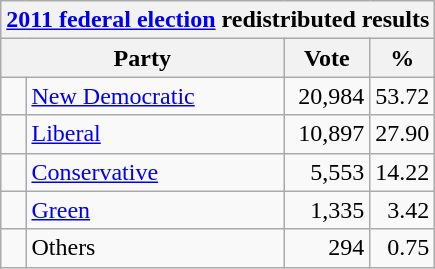<table class="wikitable">
<tr>
<th colspan="4"><a href='#'>2011 federal election</a> redistributed results</th>
</tr>
<tr>
<th bgcolor="#DDDDFF" width="130px" colspan="2">Party</th>
<th bgcolor="#DDDDFF" width="50px">Vote</th>
<th bgcolor="#DDDDFF" width="30px">%</th>
</tr>
<tr>
<td> </td>
<td><a href='#'>New Democratic</a></td>
<td align=right>20,984</td>
<td align=right>53.72</td>
</tr>
<tr>
<td> </td>
<td><a href='#'>Liberal</a></td>
<td align=right>10,897</td>
<td align=right>27.90</td>
</tr>
<tr>
<td> </td>
<td><a href='#'>Conservative</a></td>
<td align=right>5,553</td>
<td align=right>14.22</td>
</tr>
<tr>
<td> </td>
<td><a href='#'>Green</a></td>
<td align=right>1,335</td>
<td align=right>3.42</td>
</tr>
<tr>
<td> </td>
<td>Others</td>
<td align=right>294</td>
<td align=right>0.75</td>
</tr>
</table>
